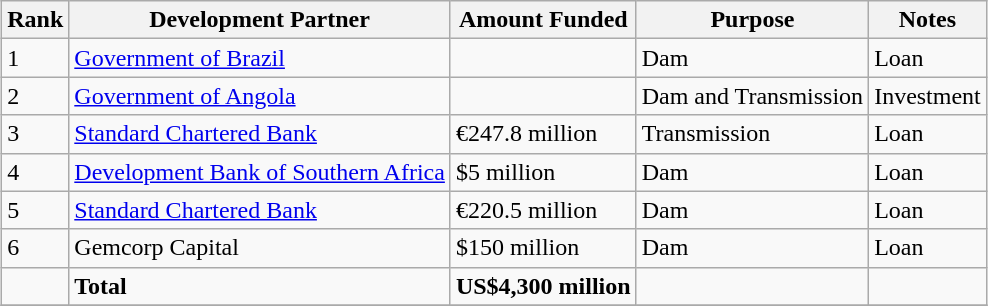<table class="wikitable sortable" style="margin: 0.5em auto">
<tr>
<th>Rank</th>
<th>Development Partner</th>
<th>Amount Funded</th>
<th>Purpose</th>
<th>Notes</th>
</tr>
<tr>
<td>1</td>
<td><a href='#'>Government  of Brazil</a></td>
<td> </td>
<td>Dam</td>
<td>Loan</td>
</tr>
<tr>
<td>2</td>
<td><a href='#'>Government  of Angola</a></td>
<td></td>
<td>Dam and Transmission</td>
<td>Investment</td>
</tr>
<tr>
<td>3</td>
<td><a href='#'>Standard Chartered Bank</a></td>
<td>€247.8 million</td>
<td>Transmission</td>
<td>Loan</td>
</tr>
<tr>
<td>4</td>
<td><a href='#'>Development Bank of Southern Africa</a></td>
<td>$5 million</td>
<td>Dam</td>
<td>Loan</td>
</tr>
<tr>
<td>5</td>
<td><a href='#'>Standard Chartered Bank</a></td>
<td>€220.5 million</td>
<td>Dam</td>
<td>Loan</td>
</tr>
<tr>
<td>6</td>
<td>Gemcorp Capital</td>
<td>$150 million</td>
<td>Dam</td>
<td>Loan</td>
</tr>
<tr>
<td></td>
<td><strong>Total</strong></td>
<td><strong>US$4,300 million</strong></td>
<td><strong> </strong></td>
<td></td>
</tr>
<tr>
</tr>
</table>
